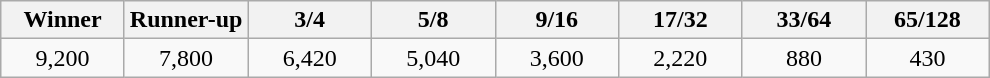<table class="wikitable" style="text-align:center">
<tr>
<th width="75">Winner</th>
<th width="75">Runner-up</th>
<th width="75">3/4</th>
<th width="75">5/8</th>
<th width="75">9/16</th>
<th width="75">17/32</th>
<th width="75">33/64</th>
<th width="75">65/128</th>
</tr>
<tr>
<td>9,200</td>
<td>7,800</td>
<td>6,420</td>
<td>5,040</td>
<td>3,600</td>
<td>2,220</td>
<td>880</td>
<td>430</td>
</tr>
</table>
